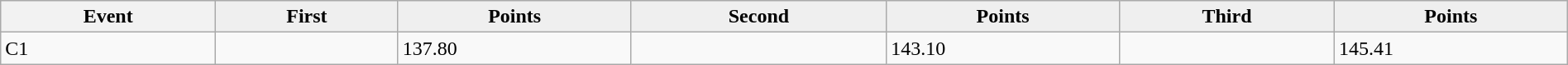<table class="wikitable" width=100%>
<tr>
<th>Event</th>
<td align=center bgcolor="EFEFEF"><strong>First</strong></td>
<td align=center bgcolor="EFEFEF"><strong>Points</strong></td>
<td align=center bgcolor="EFEFEF"><strong>Second</strong></td>
<td align=center bgcolor="EFEFEF"><strong>Points</strong></td>
<td align=center bgcolor="EFEFEF"><strong>Third</strong></td>
<td align=center bgcolor="EFEFEF"><strong>Points</strong></td>
</tr>
<tr>
<td>C1</td>
<td></td>
<td>137.80</td>
<td></td>
<td>143.10</td>
<td></td>
<td>145.41</td>
</tr>
</table>
